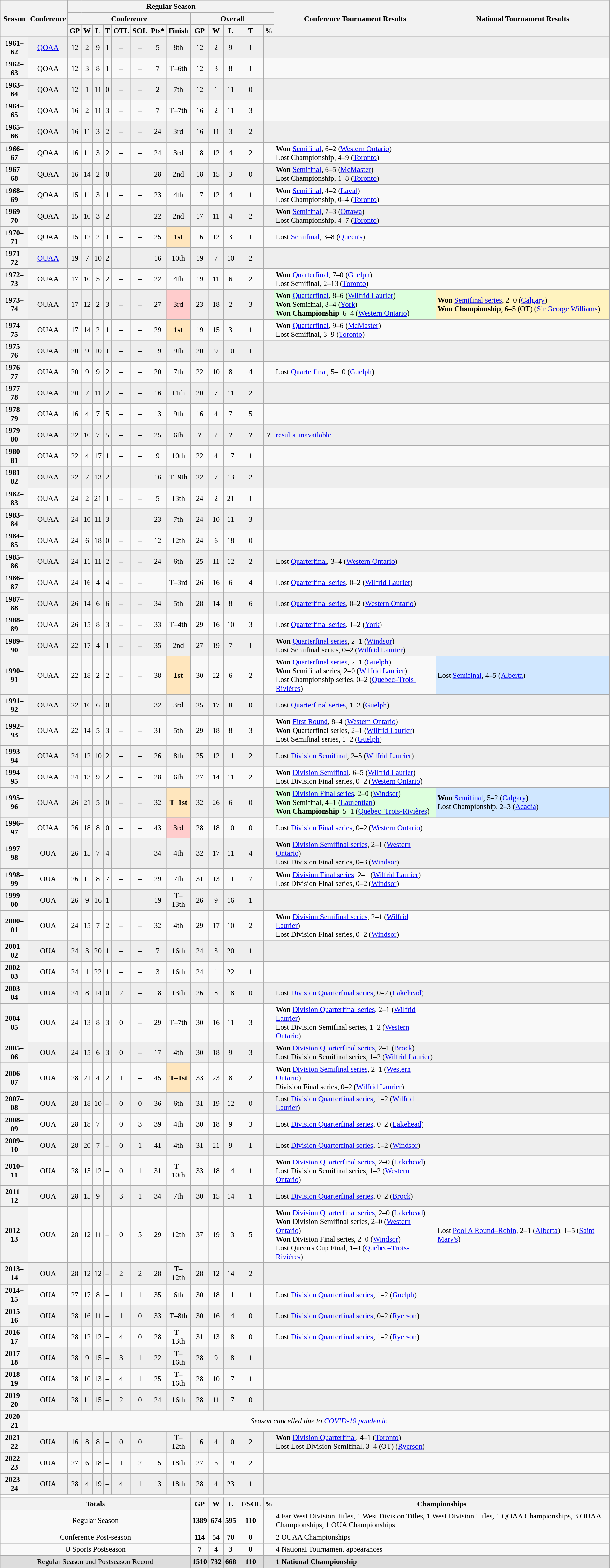<table class="wikitable" style="text-align: center; font-size: 95%">
<tr>
<th rowspan="3">Season</th>
<th rowspan="3">Conference</th>
<th colspan="13">Regular Season</th>
<th rowspan="3">Conference Tournament Results</th>
<th rowspan="3">National Tournament Results</th>
</tr>
<tr>
<th colspan="8">Conference</th>
<th colspan="5">Overall</th>
</tr>
<tr>
<th>GP</th>
<th>W</th>
<th>L</th>
<th>T</th>
<th>OTL</th>
<th>SOL</th>
<th>Pts*</th>
<th>Finish</th>
<th>GP</th>
<th>W</th>
<th>L</th>
<th>T</th>
<th>%</th>
</tr>
<tr bgcolor=eeeeee>
<th>1961–62</th>
<td><a href='#'>QOAA</a></td>
<td>12</td>
<td>2</td>
<td>9</td>
<td>1</td>
<td>–</td>
<td>–</td>
<td>5</td>
<td>8th</td>
<td>12</td>
<td>2</td>
<td>9</td>
<td>1</td>
<td></td>
<td align="left"></td>
<td align="left"></td>
</tr>
<tr>
<th>1962–63</th>
<td>QOAA</td>
<td>12</td>
<td>3</td>
<td>8</td>
<td>1</td>
<td>–</td>
<td>–</td>
<td>7</td>
<td>T–6th</td>
<td>12</td>
<td>3</td>
<td>8</td>
<td>1</td>
<td></td>
<td align="left"></td>
<td align="left"></td>
</tr>
<tr bgcolor=eeeeee>
<th>1963–64</th>
<td>QOAA</td>
<td>12</td>
<td>1</td>
<td>11</td>
<td>0</td>
<td>–</td>
<td>–</td>
<td>2</td>
<td>7th</td>
<td>12</td>
<td>1</td>
<td>11</td>
<td>0</td>
<td></td>
<td align="left"></td>
<td align="left"></td>
</tr>
<tr>
<th>1964–65</th>
<td>QOAA</td>
<td>16</td>
<td>2</td>
<td>11</td>
<td>3</td>
<td>–</td>
<td>–</td>
<td>7</td>
<td>T–7th</td>
<td>16</td>
<td>2</td>
<td>11</td>
<td>3</td>
<td></td>
<td align="left"></td>
<td align="left"></td>
</tr>
<tr bgcolor=eeeeee>
<th>1965–66</th>
<td>QOAA</td>
<td>16</td>
<td>11</td>
<td>3</td>
<td>2</td>
<td>–</td>
<td>–</td>
<td>24</td>
<td>3rd</td>
<td>16</td>
<td>11</td>
<td>3</td>
<td>2</td>
<td></td>
<td align="left"></td>
<td align="left"></td>
</tr>
<tr>
<th>1966–67</th>
<td>QOAA</td>
<td>16</td>
<td>11</td>
<td>3</td>
<td>2</td>
<td>–</td>
<td>–</td>
<td>24</td>
<td>3rd</td>
<td>18</td>
<td>12</td>
<td>4</td>
<td>2</td>
<td></td>
<td align="left"><strong>Won</strong> <a href='#'>Semifinal</a>, 6–2 (<a href='#'>Western Ontario</a>)<br>Lost Championship, 4–9 (<a href='#'>Toronto</a>)</td>
<td align="left"></td>
</tr>
<tr bgcolor=eeeeee>
<th>1967–68</th>
<td>QOAA</td>
<td>16</td>
<td>14</td>
<td>2</td>
<td>0</td>
<td>–</td>
<td>–</td>
<td>28</td>
<td>2nd</td>
<td>18</td>
<td>15</td>
<td>3</td>
<td>0</td>
<td></td>
<td align="left"><strong>Won</strong> <a href='#'>Semifinal</a>, 6–5 (<a href='#'>McMaster</a>)<br>Lost Championship, 1–8 (<a href='#'>Toronto</a>)</td>
<td align="left"></td>
</tr>
<tr>
<th>1968–69</th>
<td>QOAA</td>
<td>15</td>
<td>11</td>
<td>3</td>
<td>1</td>
<td>–</td>
<td>–</td>
<td>23</td>
<td>4th</td>
<td>17</td>
<td>12</td>
<td>4</td>
<td>1</td>
<td></td>
<td align="left"><strong>Won</strong> <a href='#'>Semifinal</a>, 4–2 (<a href='#'>Laval</a>)<br>Lost Championship, 0–4 (<a href='#'>Toronto</a>)</td>
<td align="left"></td>
</tr>
<tr bgcolor=eeeeee>
<th>1969–70</th>
<td>QOAA</td>
<td>15</td>
<td>10</td>
<td>3</td>
<td>2</td>
<td>–</td>
<td>–</td>
<td>22</td>
<td>2nd</td>
<td>17</td>
<td>11</td>
<td>4</td>
<td>2</td>
<td></td>
<td align="left"><strong>Won</strong> <a href='#'>Semifinal</a>, 7–3 (<a href='#'>Ottawa</a>)<br>Lost Championship, 4–7 (<a href='#'>Toronto</a>)</td>
<td align="left"></td>
</tr>
<tr>
<th>1970–71</th>
<td>QOAA</td>
<td>15</td>
<td>12</td>
<td>2</td>
<td>1</td>
<td>–</td>
<td>–</td>
<td>25</td>
<td bgcolor=FFE6BD><strong>1st</strong></td>
<td>16</td>
<td>12</td>
<td>3</td>
<td>1</td>
<td></td>
<td align="left">Lost <a href='#'>Semifinal</a>, 3–8 (<a href='#'>Queen's</a>)</td>
<td align="left"></td>
</tr>
<tr bgcolor=eeeeee>
<th>1971–72</th>
<td><a href='#'>OUAA</a></td>
<td>19</td>
<td>7</td>
<td>10</td>
<td>2</td>
<td>–</td>
<td>–</td>
<td>16</td>
<td>10th</td>
<td>19</td>
<td>7</td>
<td>10</td>
<td>2</td>
<td></td>
<td align="left"></td>
<td align="left"></td>
</tr>
<tr>
<th>1972–73</th>
<td>OUAA</td>
<td>17</td>
<td>10</td>
<td>5</td>
<td>2</td>
<td>–</td>
<td>–</td>
<td>22</td>
<td>4th</td>
<td>19</td>
<td>11</td>
<td>6</td>
<td>2</td>
<td></td>
<td align="left"><strong>Won</strong> <a href='#'>Quarterfinal</a>, 7–0 (<a href='#'>Guelph</a>)<br>Lost Semifinal, 2–13 (<a href='#'>Toronto</a>)</td>
<td align="left"></td>
</tr>
<tr bgcolor=eeeeee>
<th>1973–74</th>
<td>OUAA</td>
<td>17</td>
<td>12</td>
<td>2</td>
<td>3</td>
<td>–</td>
<td>–</td>
<td>27</td>
<td bgcolor=ffcccc>3rd</td>
<td>23</td>
<td>18</td>
<td>2</td>
<td>3</td>
<td></td>
<td bgcolor=ddffdd align="left"><strong>Won</strong> <a href='#'>Quarterfinal</a>, 8–6 (<a href='#'>Wilfrid Laurier</a>)<br><strong>Won</strong> Semifinal, 8–4 (<a href='#'>York</a>)<br><strong>Won Championship</strong>, 6–4 (<a href='#'>Western Ontario</a>)</td>
<td bgcolor=FFF3BF align="left"><strong>Won</strong> <a href='#'>Semifinal series</a>, 2–0 (<a href='#'>Calgary</a>)<br><strong>Won Championship</strong>, 6–5 (OT) (<a href='#'>Sir George Williams</a>)</td>
</tr>
<tr>
<th>1974–75</th>
<td>OUAA</td>
<td>17</td>
<td>14</td>
<td>2</td>
<td>1</td>
<td>–</td>
<td>–</td>
<td>29</td>
<td bgcolor=FFE6BD><strong>1st</strong></td>
<td>19</td>
<td>15</td>
<td>3</td>
<td>1</td>
<td></td>
<td align="left"><strong>Won</strong> <a href='#'>Quarterfinal</a>, 9–6 (<a href='#'>McMaster</a>)<br>Lost Semifinal, 3–9 (<a href='#'>Toronto</a>)</td>
<td align="left"></td>
</tr>
<tr bgcolor=eeeeee>
<th>1975–76</th>
<td>OUAA</td>
<td>20</td>
<td>9</td>
<td>10</td>
<td>1</td>
<td>–</td>
<td>–</td>
<td>19</td>
<td>9th</td>
<td>20</td>
<td>9</td>
<td>10</td>
<td>1</td>
<td></td>
<td align="left"></td>
<td align="left"></td>
</tr>
<tr>
<th>1976–77</th>
<td>OUAA</td>
<td>20</td>
<td>9</td>
<td>9</td>
<td>2</td>
<td>–</td>
<td>–</td>
<td>20</td>
<td>7th</td>
<td>22</td>
<td>10</td>
<td>8</td>
<td>4</td>
<td></td>
<td align="left">Lost <a href='#'>Quarterfinal</a>, 5–10 (<a href='#'>Guelph</a>)</td>
<td align="left"></td>
</tr>
<tr bgcolor=eeeeee>
<th>1977–78</th>
<td>OUAA</td>
<td>20</td>
<td>7</td>
<td>11</td>
<td>2</td>
<td>–</td>
<td>–</td>
<td>16</td>
<td>11th</td>
<td>20</td>
<td>7</td>
<td>11</td>
<td>2</td>
<td></td>
<td align="left"></td>
<td align="left"></td>
</tr>
<tr>
<th>1978–79</th>
<td>OUAA</td>
<td>16</td>
<td>4</td>
<td>7</td>
<td>5</td>
<td>–</td>
<td>–</td>
<td>13</td>
<td>9th</td>
<td>16</td>
<td>4</td>
<td>7</td>
<td>5</td>
<td></td>
<td align="left"></td>
<td align="left"></td>
</tr>
<tr bgcolor=eeeeee>
<th>1979–80</th>
<td>OUAA</td>
<td>22</td>
<td>10</td>
<td>7</td>
<td>5</td>
<td>–</td>
<td>–</td>
<td>25</td>
<td>6th</td>
<td>?</td>
<td>?</td>
<td>?</td>
<td>?</td>
<td>?</td>
<td align="left"><a href='#'>results unavailable</a></td>
<td align="left"></td>
</tr>
<tr>
<th>1980–81</th>
<td>OUAA</td>
<td>22</td>
<td>4</td>
<td>17</td>
<td>1</td>
<td>–</td>
<td>–</td>
<td>9</td>
<td>10th</td>
<td>22</td>
<td>4</td>
<td>17</td>
<td>1</td>
<td></td>
<td align="left"></td>
<td align="left"></td>
</tr>
<tr bgcolor=eeeeee>
<th>1981–82</th>
<td>OUAA</td>
<td>22</td>
<td>7</td>
<td>13</td>
<td>2</td>
<td>–</td>
<td>–</td>
<td>16</td>
<td>T–9th</td>
<td>22</td>
<td>7</td>
<td>13</td>
<td>2</td>
<td></td>
<td align="left"></td>
<td align="left"></td>
</tr>
<tr>
<th>1982–83</th>
<td>OUAA</td>
<td>24</td>
<td>2</td>
<td>21</td>
<td>1</td>
<td>–</td>
<td>–</td>
<td>5</td>
<td>13th</td>
<td>24</td>
<td>2</td>
<td>21</td>
<td>1</td>
<td></td>
<td align="left"></td>
<td align="left"></td>
</tr>
<tr bgcolor=eeeeee>
<th>1983–84</th>
<td>OUAA</td>
<td>24</td>
<td>10</td>
<td>11</td>
<td>3</td>
<td>–</td>
<td>–</td>
<td>23</td>
<td>7th</td>
<td>24</td>
<td>10</td>
<td>11</td>
<td>3</td>
<td></td>
<td align="left"></td>
<td align="left"></td>
</tr>
<tr>
<th>1984–85</th>
<td>OUAA</td>
<td>24</td>
<td>6</td>
<td>18</td>
<td>0</td>
<td>–</td>
<td>–</td>
<td>12</td>
<td>12th</td>
<td>24</td>
<td>6</td>
<td>18</td>
<td>0</td>
<td></td>
<td align="left"></td>
<td align="left"></td>
</tr>
<tr bgcolor=eeeeee>
<th>1985–86</th>
<td>OUAA</td>
<td>24</td>
<td>11</td>
<td>11</td>
<td>2</td>
<td>–</td>
<td>–</td>
<td>24</td>
<td>6th</td>
<td>25</td>
<td>11</td>
<td>12</td>
<td>2</td>
<td></td>
<td align="left">Lost <a href='#'>Quarterfinal</a>, 3–4 (<a href='#'>Western Ontario</a>)</td>
<td align="left"></td>
</tr>
<tr>
<th>1986–87</th>
<td>OUAA</td>
<td>24</td>
<td>16</td>
<td>4</td>
<td>4</td>
<td>–</td>
<td>–</td>
<td></td>
<td>T–3rd</td>
<td>26</td>
<td>16</td>
<td>6</td>
<td>4</td>
<td></td>
<td align="left">Lost <a href='#'>Quarterfinal series</a>, 0–2 (<a href='#'>Wilfrid Laurier</a>)</td>
<td align="left"></td>
</tr>
<tr bgcolor=eeeeee>
<th>1987–88</th>
<td>OUAA</td>
<td>26</td>
<td>14</td>
<td>6</td>
<td>6</td>
<td>–</td>
<td>–</td>
<td>34</td>
<td>5th</td>
<td>28</td>
<td>14</td>
<td>8</td>
<td>6</td>
<td></td>
<td align="left">Lost <a href='#'>Quarterfinal series</a>, 0–2 (<a href='#'>Western Ontario</a>)</td>
<td align="left"></td>
</tr>
<tr>
<th>1988–89</th>
<td>OUAA</td>
<td>26</td>
<td>15</td>
<td>8</td>
<td>3</td>
<td>–</td>
<td>–</td>
<td>33</td>
<td>T–4th</td>
<td>29</td>
<td>16</td>
<td>10</td>
<td>3</td>
<td></td>
<td align="left">Lost <a href='#'>Quarterfinal series</a>, 1–2 (<a href='#'>York</a>)</td>
<td align="left"></td>
</tr>
<tr bgcolor=eeeeee>
<th>1989–90</th>
<td>OUAA</td>
<td>22</td>
<td>17</td>
<td>4</td>
<td>1</td>
<td>–</td>
<td>–</td>
<td>35</td>
<td>2nd</td>
<td>27</td>
<td>19</td>
<td>7</td>
<td>1</td>
<td></td>
<td align="left"><strong>Won</strong> <a href='#'>Quarterfinal series</a>, 2–1 (<a href='#'>Windsor</a>)<br>Lost Semifinal series, 0–2 (<a href='#'>Wilfrid Laurier</a>)</td>
<td align="left"></td>
</tr>
<tr>
<th>1990–91</th>
<td>OUAA</td>
<td>22</td>
<td>18</td>
<td>2</td>
<td>2</td>
<td>–</td>
<td>–</td>
<td>38</td>
<td bgcolor=FFE6BD><strong>1st</strong></td>
<td>30</td>
<td>22</td>
<td>6</td>
<td>2</td>
<td></td>
<td align="left"><strong>Won</strong> <a href='#'>Quarterfinal series</a>, 2–1 (<a href='#'>Guelph</a>)<br><strong>Won</strong> Semifinal series, 2–0 (<a href='#'>Wilfrid Laurier</a>)<br>Lost Championship series, 0–2 (<a href='#'>Quebec–Trois-Rivières</a>)</td>
<td bgcolor=D0E7FF align="left">Lost <a href='#'>Semifinal</a>, 4–5 (<a href='#'>Alberta</a>)</td>
</tr>
<tr bgcolor=eeeeee>
<th>1991–92</th>
<td>OUAA</td>
<td>22</td>
<td>16</td>
<td>6</td>
<td>0</td>
<td>–</td>
<td>–</td>
<td>32</td>
<td>3rd</td>
<td>25</td>
<td>17</td>
<td>8</td>
<td>0</td>
<td></td>
<td align="left">Lost <a href='#'>Quarterfinal series</a>, 1–2 (<a href='#'>Guelph</a>)</td>
<td align="left"></td>
</tr>
<tr>
<th>1992–93</th>
<td>OUAA</td>
<td>22</td>
<td>14</td>
<td>5</td>
<td>3</td>
<td>–</td>
<td>–</td>
<td>31</td>
<td>5th</td>
<td>29</td>
<td>18</td>
<td>8</td>
<td>3</td>
<td></td>
<td align="left"><strong>Won</strong> <a href='#'>First Round</a>, 8–4 (<a href='#'>Western Ontario</a>)<br><strong>Won</strong> Quarterfinal series, 2–1 (<a href='#'>Wilfrid Laurier</a>)<br>Lost Semifinal series, 1–2 (<a href='#'>Guelph</a>)</td>
<td align="left"></td>
</tr>
<tr bgcolor=eeeeee>
<th>1993–94</th>
<td>OUAA</td>
<td>24</td>
<td>12</td>
<td>10</td>
<td>2</td>
<td>–</td>
<td>–</td>
<td>26</td>
<td>8th</td>
<td>25</td>
<td>12</td>
<td>11</td>
<td>2</td>
<td></td>
<td align="left">Lost <a href='#'>Division Semifinal</a>, 2–5 (<a href='#'>Wilfrid Laurier</a>)</td>
<td align="left"></td>
</tr>
<tr>
<th>1994–95</th>
<td>OUAA</td>
<td>24</td>
<td>13</td>
<td>9</td>
<td>2</td>
<td>–</td>
<td>–</td>
<td>28</td>
<td>6th</td>
<td>27</td>
<td>14</td>
<td>11</td>
<td>2</td>
<td></td>
<td align="left"><strong>Won</strong> <a href='#'>Division Semifinal</a>, 6–5 (<a href='#'>Wilfrid Laurier</a>)<br>Lost Division Final series, 0–2 (<a href='#'>Western Ontario</a>)</td>
<td align="left"></td>
</tr>
<tr bgcolor=eeeeee>
<th>1995–96</th>
<td>OUAA</td>
<td>26</td>
<td>21</td>
<td>5</td>
<td>0</td>
<td>–</td>
<td>–</td>
<td>32</td>
<td bgcolor=FFE6BD><strong>T–1st</strong></td>
<td>32</td>
<td>26</td>
<td>6</td>
<td>0</td>
<td></td>
<td bgcolor="#ddffdd" align="left"><strong>Won</strong> <a href='#'>Division Final series</a>, 2–0 (<a href='#'>Windsor</a>)<br><strong>Won</strong> Semifinal, 4–1 (<a href='#'>Laurentian</a>)<br><strong>Won Championship</strong>, 5–1 (<a href='#'>Quebec–Trois-Rivières</a>)</td>
<td bgcolor=D0E7FF align="left"><strong>Won</strong> <a href='#'>Semifinal</a>, 5–2 (<a href='#'>Calgary</a>)<br>Lost Championship, 2–3 (<a href='#'>Acadia</a>)</td>
</tr>
<tr>
<th>1996–97</th>
<td>OUAA</td>
<td>26</td>
<td>18</td>
<td>8</td>
<td>0</td>
<td>–</td>
<td>–</td>
<td>43</td>
<td style="background: #FFCCCC;">3rd</td>
<td>28</td>
<td>18</td>
<td>10</td>
<td>0</td>
<td></td>
<td align="left">Lost <a href='#'>Division Final series</a>, 0–2 (<a href='#'>Western Ontario</a>)</td>
<td align="left"></td>
</tr>
<tr bgcolor=eeeeee>
<th>1997–98</th>
<td>OUA</td>
<td>26</td>
<td>15</td>
<td>7</td>
<td>4</td>
<td>–</td>
<td>–</td>
<td>34</td>
<td>4th</td>
<td>32</td>
<td>17</td>
<td>11</td>
<td>4</td>
<td></td>
<td align="left"><strong>Won</strong> <a href='#'>Division Semifinal series</a>, 2–1 (<a href='#'>Western Ontario</a>)<br>Lost Division Final series, 0–3 (<a href='#'>Windsor</a>)</td>
<td align="left"></td>
</tr>
<tr>
<th>1998–99</th>
<td>OUA</td>
<td>26</td>
<td>11</td>
<td>8</td>
<td>7</td>
<td>–</td>
<td>–</td>
<td>29</td>
<td>7th</td>
<td>31</td>
<td>13</td>
<td>11</td>
<td>7</td>
<td></td>
<td align="left"><strong>Won</strong> <a href='#'>Division Final series</a>, 2–1 (<a href='#'>Wilfrid Laurier</a>)<br>Lost Division Final series, 0–2 (<a href='#'>Windsor</a>)</td>
<td align="left"></td>
</tr>
<tr bgcolor=eeeeee>
<th>1999–00</th>
<td>OUA</td>
<td>26</td>
<td>9</td>
<td>16</td>
<td>1</td>
<td>–</td>
<td>–</td>
<td>19</td>
<td>T–13th</td>
<td>26</td>
<td>9</td>
<td>16</td>
<td>1</td>
<td></td>
<td align="left"></td>
<td align="left"></td>
</tr>
<tr>
<th>2000–01</th>
<td>OUA</td>
<td>24</td>
<td>15</td>
<td>7</td>
<td>2</td>
<td>–</td>
<td>–</td>
<td>32</td>
<td>4th</td>
<td>29</td>
<td>17</td>
<td>10</td>
<td>2</td>
<td></td>
<td align="left"><strong>Won</strong> <a href='#'>Division Semifinal series</a>, 2–1 (<a href='#'>Wilfrid Laurier</a>)<br>Lost Division Final series, 0–2 (<a href='#'>Windsor</a>)</td>
<td align="left"></td>
</tr>
<tr bgcolor=eeeeee>
<th>2001–02</th>
<td>OUA</td>
<td>24</td>
<td>3</td>
<td>20</td>
<td>1</td>
<td>–</td>
<td>–</td>
<td>7</td>
<td>16th</td>
<td>24</td>
<td>3</td>
<td>20</td>
<td>1</td>
<td></td>
<td align="left"></td>
<td align="left"></td>
</tr>
<tr>
<th>2002–03</th>
<td>OUA</td>
<td>24</td>
<td>1</td>
<td>22</td>
<td>1</td>
<td>–</td>
<td>–</td>
<td>3</td>
<td>16th</td>
<td>24</td>
<td>1</td>
<td>22</td>
<td>1</td>
<td></td>
<td align="left"></td>
<td align="left"></td>
</tr>
<tr bgcolor=eeeeee>
<th>2003–04</th>
<td>OUA</td>
<td>24</td>
<td>8</td>
<td>14</td>
<td>0</td>
<td>2</td>
<td>–</td>
<td>18</td>
<td>13th</td>
<td>26</td>
<td>8</td>
<td>18</td>
<td>0</td>
<td></td>
<td align="left">Lost <a href='#'>Division Quarterfinal series</a>, 0–2 (<a href='#'>Lakehead</a>)</td>
<td align="left"></td>
</tr>
<tr>
<th>2004–05</th>
<td>OUA</td>
<td>24</td>
<td>13</td>
<td>8</td>
<td>3</td>
<td>0</td>
<td>–</td>
<td>29</td>
<td>T–7th</td>
<td>30</td>
<td>16</td>
<td>11</td>
<td>3</td>
<td></td>
<td align="left"><strong>Won</strong> <a href='#'>Division Quarterfinal series</a>, 2–1 (<a href='#'>Wilfrid Laurier</a>)<br>Lost Division Semifinal series, 1–2 (<a href='#'>Western Ontario</a>)</td>
<td align="left"></td>
</tr>
<tr bgcolor=eeeeee>
<th>2005–06</th>
<td>OUA</td>
<td>24</td>
<td>15</td>
<td>6</td>
<td>3</td>
<td>0</td>
<td>–</td>
<td>17</td>
<td>4th</td>
<td>30</td>
<td>18</td>
<td>9</td>
<td>3</td>
<td></td>
<td align="left"><strong>Won</strong> <a href='#'>Division Quarterfinal series</a>, 2–1 (<a href='#'>Brock</a>)<br>Lost Division Semifinal series, 1–2 (<a href='#'>Wilfrid Laurier</a>)</td>
<td align="left"></td>
</tr>
<tr>
<th>2006–07</th>
<td>OUA</td>
<td>28</td>
<td>21</td>
<td>4</td>
<td>2</td>
<td>1</td>
<td>–</td>
<td>45</td>
<td bgcolor=FFE6BD><strong>T–1st</strong></td>
<td>33</td>
<td>23</td>
<td>8</td>
<td>2</td>
<td></td>
<td align="left"><strong>Won</strong> <a href='#'>Division Semifinal series</a>, 2–1 (<a href='#'>Western Ontario</a>)<br>Division Final series, 0–2 (<a href='#'>Wilfrid Laurier</a>)</td>
<td align="left"></td>
</tr>
<tr bgcolor=eeeeee>
<th>2007–08</th>
<td>OUA</td>
<td>28</td>
<td>18</td>
<td>10</td>
<td>–</td>
<td>0</td>
<td>0</td>
<td>36</td>
<td>6th</td>
<td>31</td>
<td>19</td>
<td>12</td>
<td>0</td>
<td></td>
<td align="left">Lost <a href='#'>Division Quarterfinal series</a>, 1–2 (<a href='#'>Wilfrid Laurier</a>)</td>
<td align="left"></td>
</tr>
<tr>
<th>2008–09</th>
<td>OUA</td>
<td>28</td>
<td>18</td>
<td>7</td>
<td>–</td>
<td>0</td>
<td>3</td>
<td>39</td>
<td>4th</td>
<td>30</td>
<td>18</td>
<td>9</td>
<td>3</td>
<td></td>
<td align="left">Lost <a href='#'>Division Quarterfinal series</a>, 0–2 (<a href='#'>Lakehead</a>)</td>
<td align="left"></td>
</tr>
<tr bgcolor=eeeeee>
<th>2009–10</th>
<td>OUA</td>
<td>28</td>
<td>20</td>
<td>7</td>
<td>–</td>
<td>0</td>
<td>1</td>
<td>41</td>
<td>4th</td>
<td>31</td>
<td>21</td>
<td>9</td>
<td>1</td>
<td></td>
<td align="left">Lost <a href='#'>Division Quarterfinal series</a>, 1–2 (<a href='#'>Windsor</a>)</td>
<td align="left"></td>
</tr>
<tr>
<th>2010–11</th>
<td>OUA</td>
<td>28</td>
<td>15</td>
<td>12</td>
<td>–</td>
<td>0</td>
<td>1</td>
<td>31</td>
<td>T–10th</td>
<td>33</td>
<td>18</td>
<td>14</td>
<td>1</td>
<td></td>
<td align="left"><strong>Won</strong> <a href='#'>Division Quarterfinal series</a>, 2–0 (<a href='#'>Lakehead</a>)<br>Lost Division Semifinal series, 1–2 (<a href='#'>Western Ontario</a>)</td>
<td align="left"></td>
</tr>
<tr bgcolor=eeeeee>
<th>2011–12</th>
<td>OUA</td>
<td>28</td>
<td>15</td>
<td>9</td>
<td>–</td>
<td>3</td>
<td>1</td>
<td>34</td>
<td>7th</td>
<td>30</td>
<td>15</td>
<td>14</td>
<td>1</td>
<td></td>
<td align="left">Lost <a href='#'>Division Quarterfinal series</a>, 0–2 (<a href='#'>Brock</a>)</td>
<td align="left"></td>
</tr>
<tr>
<th>2012–13</th>
<td>OUA</td>
<td>28</td>
<td>12</td>
<td>11</td>
<td>–</td>
<td>0</td>
<td>5</td>
<td>29</td>
<td>12th</td>
<td>37</td>
<td>19</td>
<td>13</td>
<td>5</td>
<td></td>
<td align="left"><strong>Won</strong> <a href='#'>Division Quarterfinal series</a>, 2–0 (<a href='#'>Lakehead</a>)<br><strong>Won</strong> Division Semifinal series, 2–0 (<a href='#'>Western Ontario</a>)<br><strong>Won</strong> Division Final series, 2–0 (<a href='#'>Windsor</a>)<br>Lost Queen's Cup Final, 1–4 (<a href='#'>Quebec–Trois-Rivières</a>)</td>
<td align="left">Lost <a href='#'>Pool A Round–Robin</a>, 2–1 (<a href='#'>Alberta</a>), 1–5 (<a href='#'>Saint Mary's</a>)</td>
</tr>
<tr bgcolor=eeeeee>
<th>2013–14</th>
<td>OUA</td>
<td>28</td>
<td>12</td>
<td>12</td>
<td>–</td>
<td>2</td>
<td>2</td>
<td>28</td>
<td>T–12th</td>
<td>28</td>
<td>12</td>
<td>14</td>
<td>2</td>
<td></td>
<td align="left"></td>
<td align="left"></td>
</tr>
<tr>
<th>2014–15</th>
<td>OUA</td>
<td>27</td>
<td>17</td>
<td>8</td>
<td>–</td>
<td>1</td>
<td>1</td>
<td>35</td>
<td>6th</td>
<td>30</td>
<td>18</td>
<td>11</td>
<td>1</td>
<td></td>
<td align="left">Lost <a href='#'>Division Quarterfinal series</a>, 1–2 (<a href='#'>Guelph</a>)</td>
<td align="left"></td>
</tr>
<tr bgcolor=eeeeee>
<th>2015–16</th>
<td>OUA</td>
<td>28</td>
<td>16</td>
<td>11</td>
<td>–</td>
<td>1</td>
<td>0</td>
<td>33</td>
<td>T–8th</td>
<td>30</td>
<td>16</td>
<td>14</td>
<td>0</td>
<td></td>
<td align="left">Lost <a href='#'>Division Quarterfinal series</a>, 0–2 (<a href='#'>Ryerson</a>)</td>
<td align="left"></td>
</tr>
<tr>
<th>2016–17</th>
<td>OUA</td>
<td>28</td>
<td>12</td>
<td>12</td>
<td>–</td>
<td>4</td>
<td>0</td>
<td>28</td>
<td>T–13th</td>
<td>31</td>
<td>13</td>
<td>18</td>
<td>0</td>
<td></td>
<td align="left">Lost <a href='#'>Division Quarterfinal series</a>, 1–2 (<a href='#'>Ryerson</a>)</td>
<td align="left"></td>
</tr>
<tr bgcolor=eeeeee>
<th>2017–18</th>
<td>OUA</td>
<td>28</td>
<td>9</td>
<td>15</td>
<td>–</td>
<td>3</td>
<td>1</td>
<td>22</td>
<td>T–16th</td>
<td>28</td>
<td>9</td>
<td>18</td>
<td>1</td>
<td></td>
<td align="left"></td>
<td align="left"></td>
</tr>
<tr>
<th>2018–19</th>
<td>OUA</td>
<td>28</td>
<td>10</td>
<td>13</td>
<td>–</td>
<td>4</td>
<td>1</td>
<td>25</td>
<td>T–16th</td>
<td>28</td>
<td>10</td>
<td>17</td>
<td>1</td>
<td></td>
<td align="left"></td>
<td align="left"></td>
</tr>
<tr bgcolor=eeeeee>
<th>2019–20</th>
<td>OUA</td>
<td>28</td>
<td>11</td>
<td>15</td>
<td>–</td>
<td>2</td>
<td>0</td>
<td>24</td>
<td>16th</td>
<td>28</td>
<td>11</td>
<td>17</td>
<td>0</td>
<td></td>
<td align="left"></td>
<td align="left"></td>
</tr>
<tr>
<th>2020–21</th>
<td colspan=17><em>Season cancelled due to <a href='#'>COVID-19 pandemic</a></em></td>
</tr>
<tr bgcolor=eeeeee>
<th>2021–22</th>
<td>OUA</td>
<td>16</td>
<td>8</td>
<td>8</td>
<td>–</td>
<td>0</td>
<td>0</td>
<td></td>
<td>T–12th</td>
<td>16</td>
<td>4</td>
<td>10</td>
<td>2</td>
<td></td>
<td align="left"><strong>Won</strong> <a href='#'>Division Quarterfinal</a>, 4–1 (<a href='#'>Toronto</a>)<br>Lost Lost Division Semifinal, 3–4 (OT) (<a href='#'>Ryerson</a>)</td>
<td align="left"></td>
</tr>
<tr>
<th>2022–23</th>
<td>OUA</td>
<td>27</td>
<td>6</td>
<td>18</td>
<td>–</td>
<td>1</td>
<td>2</td>
<td>15</td>
<td>18th</td>
<td>27</td>
<td>6</td>
<td>19</td>
<td>2</td>
<td></td>
<td align="left"></td>
<td align="left"></td>
</tr>
<tr bgcolor=eeeeee>
<th>2023–24</th>
<td>OUA</td>
<td>28</td>
<td>4</td>
<td>19</td>
<td>–</td>
<td>4</td>
<td>1</td>
<td>13</td>
<td>18th</td>
<td>28</td>
<td>4</td>
<td>23</td>
<td>1</td>
<td></td>
<td align="left"></td>
<td align="left"></td>
</tr>
<tr>
</tr>
<tr ->
</tr>
<tr>
<td colspan="17" style="background:#fff;"></td>
</tr>
<tr>
<th colspan="10">Totals</th>
<th>GP</th>
<th>W</th>
<th>L</th>
<th>T/SOL</th>
<th>%</th>
<th colspan="2">Championships</th>
</tr>
<tr>
<td colspan="10">Regular Season</td>
<td><strong>1389</strong></td>
<td><strong>674</strong></td>
<td><strong>595</strong></td>
<td><strong>110</strong></td>
<td><strong></strong></td>
<td colspan="2" align="left">4 Far West Division Titles, 1 West Division Titles, 1 West Division Titles, 1 QOAA Championships, 3 OUAA Championships, 1 OUA Championships</td>
</tr>
<tr>
<td colspan="10">Conference Post-season</td>
<td><strong>114</strong></td>
<td><strong>54</strong></td>
<td><strong>70</strong></td>
<td><strong>0</strong></td>
<td><strong></strong></td>
<td colspan="2" align="left">2 OUAA Championships</td>
</tr>
<tr>
<td colspan="10">U Sports Postseason</td>
<td><strong>7</strong></td>
<td><strong>4</strong></td>
<td><strong>3</strong></td>
<td><strong>0</strong></td>
<td><strong></strong></td>
<td colspan="2" align="left">4 National Tournament appearances</td>
</tr>
<tr bgcolor=dddddd>
<td colspan="10">Regular Season and Postseason Record</td>
<td><strong>1510</strong></td>
<td><strong>732</strong></td>
<td><strong>668</strong></td>
<td><strong>110</strong></td>
<td><strong></strong></td>
<td colspan="2" align="left"><strong>1 National Championship</strong></td>
</tr>
</table>
